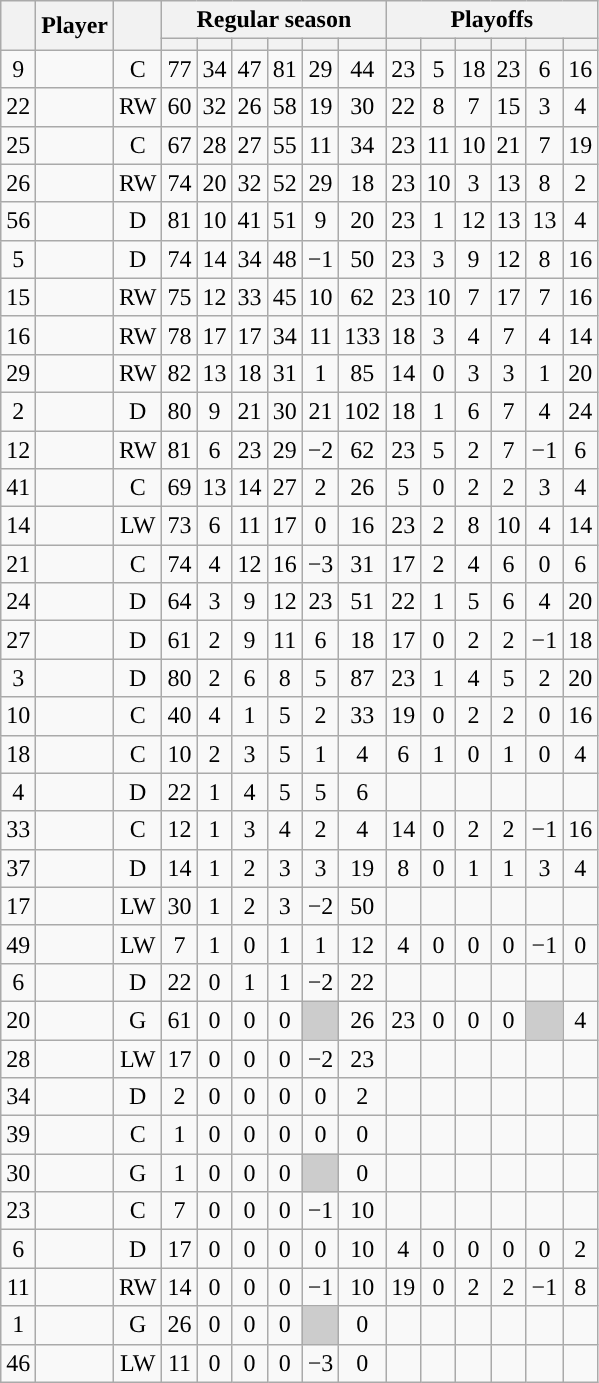<table class="wikitable sortable plainrowheaders" style="text-align:center;">
<tr>
<th scope="col" data-sort-type="number" rowspan="2"></th>
<th scope="col" rowspan="2">Player</th>
<th scope="col" rowspan="2"></th>
<th scope=colgroup colspan=6>Regular season</th>
<th scope=colgroup colspan=6>Playoffs</th>
</tr>
<tr>
<th scope="col" data-sort-type="number"></th>
<th scope="col" data-sort-type="number"></th>
<th scope="col" data-sort-type="number"></th>
<th scope="col" data-sort-type="number"></th>
<th scope="col" data-sort-type="number"></th>
<th scope="col" data-sort-type="number"></th>
<th scope="col" data-sort-type="number"></th>
<th scope="col" data-sort-type="number"></th>
<th scope="col" data-sort-type="number"></th>
<th scope="col" data-sort-type="number"></th>
<th scope="col" data-sort-type="number"></th>
<th scope="col" data-sort-type="number"></th>
</tr>
<tr>
<td scope="row">9</td>
<td align="left"></td>
<td>C</td>
<td>77</td>
<td>34</td>
<td>47</td>
<td>81</td>
<td>29</td>
<td>44</td>
<td>23</td>
<td>5</td>
<td>18</td>
<td>23</td>
<td>6</td>
<td>16</td>
</tr>
<tr>
<td scope="row">22</td>
<td align="left"></td>
<td>RW</td>
<td>60</td>
<td>32</td>
<td>26</td>
<td>58</td>
<td>19</td>
<td>30</td>
<td>22</td>
<td>8</td>
<td>7</td>
<td>15</td>
<td>3</td>
<td>4</td>
</tr>
<tr>
<td scope="row">25</td>
<td align="left"></td>
<td>C</td>
<td>67</td>
<td>28</td>
<td>27</td>
<td>55</td>
<td>11</td>
<td>34</td>
<td>23</td>
<td>11</td>
<td>10</td>
<td>21</td>
<td>7</td>
<td>19</td>
</tr>
<tr>
<td scope="row">26</td>
<td align="left"></td>
<td>RW</td>
<td>74</td>
<td>20</td>
<td>32</td>
<td>52</td>
<td>29</td>
<td>18</td>
<td>23</td>
<td>10</td>
<td>3</td>
<td>13</td>
<td>8</td>
<td>2</td>
</tr>
<tr>
<td scope="row">56</td>
<td align="left"></td>
<td>D</td>
<td>81</td>
<td>10</td>
<td>41</td>
<td>51</td>
<td>9</td>
<td>20</td>
<td>23</td>
<td>1</td>
<td>12</td>
<td>13</td>
<td>13</td>
<td>4</td>
</tr>
<tr>
<td scope="row">5</td>
<td align="left"></td>
<td>D</td>
<td>74</td>
<td>14</td>
<td>34</td>
<td>48</td>
<td>−1</td>
<td>50</td>
<td>23</td>
<td>3</td>
<td>9</td>
<td>12</td>
<td>8</td>
<td>16</td>
</tr>
<tr>
<td scope="row">15</td>
<td align="left"></td>
<td>RW</td>
<td>75</td>
<td>12</td>
<td>33</td>
<td>45</td>
<td>10</td>
<td>62</td>
<td>23</td>
<td>10</td>
<td>7</td>
<td>17</td>
<td>7</td>
<td>16</td>
</tr>
<tr>
<td scope="row">16</td>
<td align="left"></td>
<td>RW</td>
<td>78</td>
<td>17</td>
<td>17</td>
<td>34</td>
<td>11</td>
<td>133</td>
<td>18</td>
<td>3</td>
<td>4</td>
<td>7</td>
<td>4</td>
<td>14</td>
</tr>
<tr>
<td scope="row">29</td>
<td align="left"></td>
<td>RW</td>
<td>82</td>
<td>13</td>
<td>18</td>
<td>31</td>
<td>1</td>
<td>85</td>
<td>14</td>
<td>0</td>
<td>3</td>
<td>3</td>
<td>1</td>
<td>20</td>
</tr>
<tr>
<td scope="row">2</td>
<td align="left"></td>
<td>D</td>
<td>80</td>
<td>9</td>
<td>21</td>
<td>30</td>
<td>21</td>
<td>102</td>
<td>18</td>
<td>1</td>
<td>6</td>
<td>7</td>
<td>4</td>
<td>24</td>
</tr>
<tr>
<td scope="row">12</td>
<td align="left"></td>
<td>RW</td>
<td>81</td>
<td>6</td>
<td>23</td>
<td>29</td>
<td>−2</td>
<td>62</td>
<td>23</td>
<td>5</td>
<td>2</td>
<td>7</td>
<td>−1</td>
<td>6</td>
</tr>
<tr>
<td scope="row">41</td>
<td align="left"></td>
<td>C</td>
<td>69</td>
<td>13</td>
<td>14</td>
<td>27</td>
<td>2</td>
<td>26</td>
<td>5</td>
<td>0</td>
<td>2</td>
<td>2</td>
<td>3</td>
<td>4</td>
</tr>
<tr>
<td scope="row">14</td>
<td align="left"></td>
<td>LW</td>
<td>73</td>
<td>6</td>
<td>11</td>
<td>17</td>
<td>0</td>
<td>16</td>
<td>23</td>
<td>2</td>
<td>8</td>
<td>10</td>
<td>4</td>
<td>14</td>
</tr>
<tr>
<td scope="row">21</td>
<td align="left"></td>
<td>C</td>
<td>74</td>
<td>4</td>
<td>12</td>
<td>16</td>
<td>−3</td>
<td>31</td>
<td>17</td>
<td>2</td>
<td>4</td>
<td>6</td>
<td>0</td>
<td>6</td>
</tr>
<tr>
<td scope="row">24</td>
<td align="left"></td>
<td>D</td>
<td>64</td>
<td>3</td>
<td>9</td>
<td>12</td>
<td>23</td>
<td>51</td>
<td>22</td>
<td>1</td>
<td>5</td>
<td>6</td>
<td>4</td>
<td>20</td>
</tr>
<tr>
<td scope="row">27</td>
<td align="left"></td>
<td>D</td>
<td>61</td>
<td>2</td>
<td>9</td>
<td>11</td>
<td>6</td>
<td>18</td>
<td>17</td>
<td>0</td>
<td>2</td>
<td>2</td>
<td>−1</td>
<td>18</td>
</tr>
<tr>
<td scope="row">3</td>
<td align="left"></td>
<td>D</td>
<td>80</td>
<td>2</td>
<td>6</td>
<td>8</td>
<td>5</td>
<td>87</td>
<td>23</td>
<td>1</td>
<td>4</td>
<td>5</td>
<td>2</td>
<td>20</td>
</tr>
<tr>
<td scope="row">10</td>
<td align="left"></td>
<td>C</td>
<td>40</td>
<td>4</td>
<td>1</td>
<td>5</td>
<td>2</td>
<td>33</td>
<td>19</td>
<td>0</td>
<td>2</td>
<td>2</td>
<td>0</td>
<td>16</td>
</tr>
<tr>
<td scope="row">18</td>
<td align="left"></td>
<td>C</td>
<td>10</td>
<td>2</td>
<td>3</td>
<td>5</td>
<td>1</td>
<td>4</td>
<td>6</td>
<td>1</td>
<td>0</td>
<td>1</td>
<td>0</td>
<td>4</td>
</tr>
<tr>
<td scope="row">4</td>
<td align="left"></td>
<td>D</td>
<td>22</td>
<td>1</td>
<td>4</td>
<td>5</td>
<td>5</td>
<td>6</td>
<td></td>
<td></td>
<td></td>
<td></td>
<td></td>
<td></td>
</tr>
<tr>
<td scope="row">33</td>
<td align="left"></td>
<td>C</td>
<td>12</td>
<td>1</td>
<td>3</td>
<td>4</td>
<td>2</td>
<td>4</td>
<td>14</td>
<td>0</td>
<td>2</td>
<td>2</td>
<td>−1</td>
<td>16</td>
</tr>
<tr>
<td scope="row">37</td>
<td align="left"></td>
<td>D</td>
<td>14</td>
<td>1</td>
<td>2</td>
<td>3</td>
<td>3</td>
<td>19</td>
<td>8</td>
<td>0</td>
<td>1</td>
<td>1</td>
<td>3</td>
<td>4</td>
</tr>
<tr>
<td scope="row">17</td>
<td align="left"></td>
<td>LW</td>
<td>30</td>
<td>1</td>
<td>2</td>
<td>3</td>
<td>−2</td>
<td>50</td>
<td></td>
<td></td>
<td></td>
<td></td>
<td></td>
<td></td>
</tr>
<tr>
<td scope="row">49</td>
<td align="left"></td>
<td>LW</td>
<td>7</td>
<td>1</td>
<td>0</td>
<td>1</td>
<td>1</td>
<td>12</td>
<td>4</td>
<td>0</td>
<td>0</td>
<td>0</td>
<td>−1</td>
<td>0</td>
</tr>
<tr>
<td scope="row">6</td>
<td align="left"></td>
<td>D</td>
<td>22</td>
<td>0</td>
<td>1</td>
<td>1</td>
<td>−2</td>
<td>22</td>
<td></td>
<td></td>
<td></td>
<td></td>
<td></td>
<td></td>
</tr>
<tr>
<td scope="row">20</td>
<td align="left"></td>
<td>G</td>
<td>61</td>
<td>0</td>
<td>0</td>
<td>0</td>
<td style="background:#ccc"></td>
<td>26</td>
<td>23</td>
<td>0</td>
<td>0</td>
<td>0</td>
<td style="background:#ccc"></td>
<td>4</td>
</tr>
<tr>
<td scope="row">28</td>
<td align="left"></td>
<td>LW</td>
<td>17</td>
<td>0</td>
<td>0</td>
<td>0</td>
<td>−2</td>
<td>23</td>
<td></td>
<td></td>
<td></td>
<td></td>
<td></td>
<td></td>
</tr>
<tr>
<td scope="row">34</td>
<td align="left"></td>
<td>D</td>
<td>2</td>
<td>0</td>
<td>0</td>
<td>0</td>
<td>0</td>
<td>2</td>
<td></td>
<td></td>
<td></td>
<td></td>
<td></td>
<td></td>
</tr>
<tr>
<td scope="row">39</td>
<td align="left"></td>
<td>C</td>
<td>1</td>
<td>0</td>
<td>0</td>
<td>0</td>
<td>0</td>
<td>0</td>
<td></td>
<td></td>
<td></td>
<td></td>
<td></td>
<td></td>
</tr>
<tr>
<td scope="row">30</td>
<td align="left"></td>
<td>G</td>
<td>1</td>
<td>0</td>
<td>0</td>
<td>0</td>
<td style="background:#ccc"></td>
<td>0</td>
<td></td>
<td></td>
<td></td>
<td></td>
<td></td>
<td></td>
</tr>
<tr>
<td scope="row">23</td>
<td align="left"></td>
<td>C</td>
<td>7</td>
<td>0</td>
<td>0</td>
<td>0</td>
<td>−1</td>
<td>10</td>
<td></td>
<td></td>
<td></td>
<td></td>
<td></td>
<td></td>
</tr>
<tr>
<td scope="row">6</td>
<td align="left"></td>
<td>D</td>
<td>17</td>
<td>0</td>
<td>0</td>
<td>0</td>
<td>0</td>
<td>10</td>
<td>4</td>
<td>0</td>
<td>0</td>
<td>0</td>
<td>0</td>
<td>2</td>
</tr>
<tr>
<td scope="row">11</td>
<td align="left"></td>
<td>RW</td>
<td>14</td>
<td>0</td>
<td>0</td>
<td>0</td>
<td>−1</td>
<td>10</td>
<td>19</td>
<td>0</td>
<td>2</td>
<td>2</td>
<td>−1</td>
<td>8</td>
</tr>
<tr>
<td scope="row">1</td>
<td align="left"></td>
<td>G</td>
<td>26</td>
<td>0</td>
<td>0</td>
<td>0</td>
<td style="background:#ccc"></td>
<td>0</td>
<td></td>
<td></td>
<td></td>
<td></td>
<td></td>
<td></td>
</tr>
<tr>
<td scope="row">46</td>
<td align="left"></td>
<td>LW</td>
<td>11</td>
<td>0</td>
<td>0</td>
<td>0</td>
<td>−3</td>
<td>0</td>
<td></td>
<td></td>
<td></td>
<td></td>
<td></td>
<td></td>
</tr>
</table>
